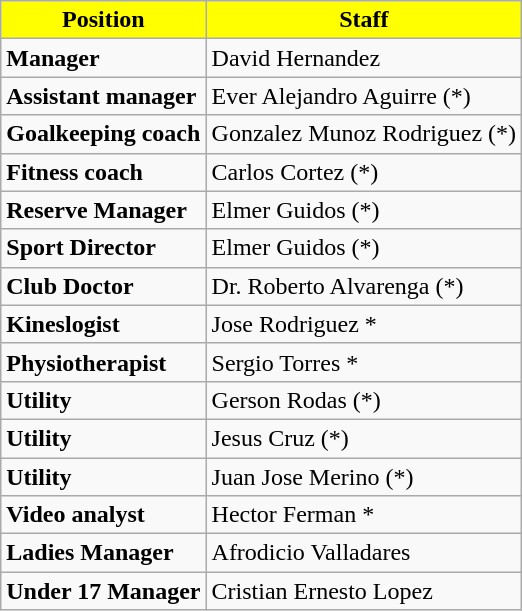<table class="wikitable">
<tr>
<th style="color:Black; background:#FFFF00;;">Position</th>
<th style="color:Black; background:#FFFF00;;">Staff</th>
</tr>
<tr>
<td><strong>Manager</strong></td>
<td> David Hernandez</td>
</tr>
<tr>
<td><strong>Assistant manager</strong></td>
<td> Ever Alejandro Aguirre (*)</td>
</tr>
<tr>
<td><strong>Goalkeeping coach</strong></td>
<td> Gonzalez Munoz Rodriguez (*)</td>
</tr>
<tr>
<td><strong>Fitness coach</strong></td>
<td> Carlos Cortez (*)</td>
</tr>
<tr>
<td><strong>Reserve Manager</strong></td>
<td> Elmer Guidos (*)</td>
</tr>
<tr>
<td><strong>Sport Director</strong></td>
<td> Elmer Guidos (*)</td>
</tr>
<tr>
<td><strong>Club Doctor</strong></td>
<td> Dr. Roberto Alvarenga (*)</td>
</tr>
<tr>
<td><strong>Kineslogist</strong></td>
<td> Jose Rodriguez *</td>
</tr>
<tr>
<td><strong>Physiotherapist</strong></td>
<td> Sergio Torres *</td>
</tr>
<tr>
<td><strong>Utility</strong></td>
<td> Gerson Rodas (*)</td>
</tr>
<tr>
<td><strong>Utility</strong></td>
<td> Jesus Cruz (*)</td>
</tr>
<tr>
<td><strong>Utility</strong></td>
<td> Juan Jose Merino (*)</td>
</tr>
<tr>
<td><strong>Video analyst</strong></td>
<td> Hector Ferman *</td>
</tr>
<tr>
<td><strong>Ladies Manager</strong></td>
<td> Afrodicio Valladares</td>
</tr>
<tr>
<td><strong>Under 17 Manager</strong></td>
<td> Cristian Ernesto Lopez</td>
</tr>
</table>
